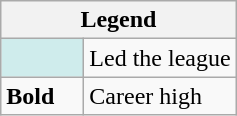<table class="wikitable mw-collapsible mw-collapsed">
<tr>
<th colspan="2">Legend</th>
</tr>
<tr>
<td style="background:#cfecec; width:3em;"></td>
<td>Led the league</td>
</tr>
<tr>
<td><strong>Bold</strong></td>
<td>Career high</td>
</tr>
</table>
